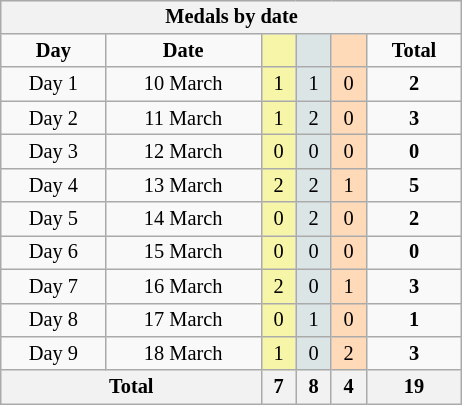<table class=wikitable style="font-size:85%; float:right; clear:right; min-width:308px">
<tr>
<th colspan=6>Medals by date</th>
</tr>
<tr align="center">
<td><strong>Day</strong></td>
<td><strong>Date</strong></td>
<td bgcolor=#F7F6A8></td>
<td bgcolor=#DCE5E5></td>
<td bgcolor=#FFDAB9></td>
<td><strong>Total</strong></td>
</tr>
<tr align="center">
<td>Day 1</td>
<td>10 March</td>
<td bgcolor=#F7F6A8>1</td>
<td bgcolor=#DCE5E5>1</td>
<td bgcolor=#FFDAB9>0</td>
<td><strong>2</strong></td>
</tr>
<tr align="center">
<td>Day 2</td>
<td>11 March</td>
<td bgcolor=#F7F6A8>1</td>
<td bgcolor=#DCE5E5>2</td>
<td bgcolor=#FFDAB9>0</td>
<td><strong>3</strong></td>
</tr>
<tr align="center">
<td>Day 3</td>
<td>12 March</td>
<td bgcolor=#F7F6A8>0</td>
<td bgcolor=#DCE5E5>0</td>
<td bgcolor=#FFDAB9>0</td>
<td><strong>0</strong></td>
</tr>
<tr align="center">
<td>Day 4</td>
<td>13 March</td>
<td bgcolor=#F7F6A8>2</td>
<td bgcolor=#DCE5E5>2</td>
<td bgcolor=#FFDAB9>1</td>
<td><strong>5</strong></td>
</tr>
<tr align="center">
<td>Day 5</td>
<td>14 March</td>
<td bgcolor=#F7F6A8>0</td>
<td bgcolor=#DCE5E5>2</td>
<td bgcolor=#FFDAB9>0</td>
<td><strong>2</strong></td>
</tr>
<tr align="center">
<td>Day 6</td>
<td>15 March</td>
<td bgcolor=#F7F6A8>0</td>
<td bgcolor=#DCE5E5>0</td>
<td bgcolor=#FFDAB9>0</td>
<td><strong>0</strong></td>
</tr>
<tr align="center">
<td>Day 7</td>
<td>16 March</td>
<td bgcolor=#F7F6A8>2</td>
<td bgcolor=#DCE5E5>0</td>
<td bgcolor=#FFDAB9>1</td>
<td><strong>3</strong></td>
</tr>
<tr align="center">
<td>Day 8</td>
<td>17 March</td>
<td bgcolor=#F7F6A8>0</td>
<td bgcolor=#DCE5E5>1</td>
<td bgcolor=#FFDAB9>0</td>
<td><strong>1</strong></td>
</tr>
<tr align="center">
<td>Day 9</td>
<td>18 March</td>
<td bgcolor=#F7F6A8>1</td>
<td bgcolor=#DCE5E5>0</td>
<td bgcolor=#FFDAB9>2</td>
<td><strong>3</strong></td>
</tr>
<tr align="center">
<th colspan=2>Total</th>
<th bgcolor=gold>7</th>
<th bgcolor=silver>8</th>
<th bgcolor=#C96>4</th>
<th>19</th>
</tr>
</table>
